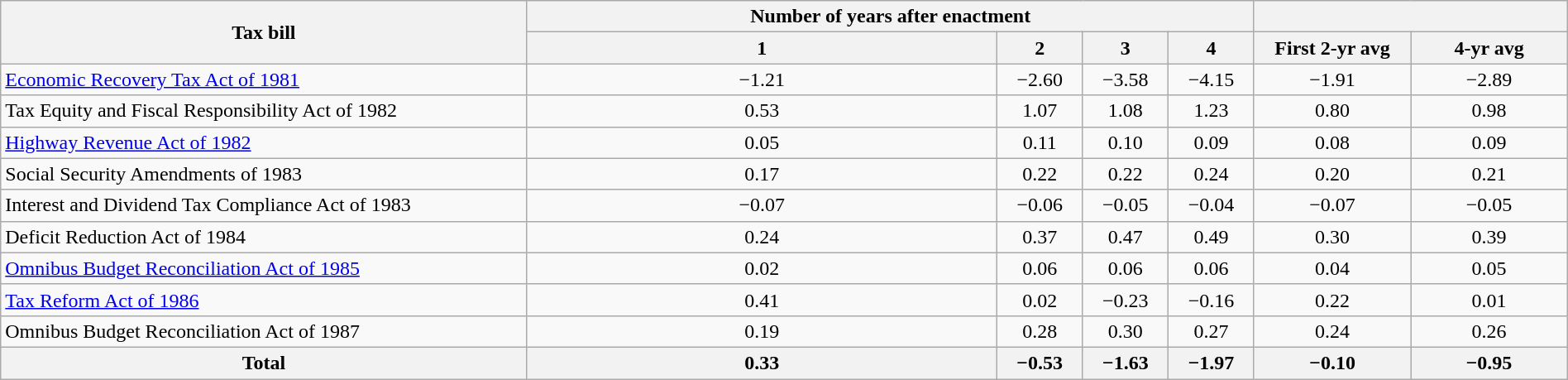<table class="wikitable" style="text-align:center" width="100%">
<tr>
<th rowspan="2">Tax bill</th>
<th colspan="4">Number of years after enactment</th>
<th width="20%" colspan="2"></th>
</tr>
<tr>
<th width="30%">1</th>
<th>2</th>
<th>3</th>
<th>4</th>
<th width="10%">First 2-yr avg</th>
<th width="10%">4-yr avg</th>
</tr>
<tr>
<td align="left"><a href='#'>Economic Recovery Tax Act of 1981</a></td>
<td>−1.21</td>
<td>−2.60</td>
<td>−3.58</td>
<td>−4.15</td>
<td>−1.91</td>
<td>−2.89</td>
</tr>
<tr>
<td align="left">Tax Equity and Fiscal Responsibility Act of 1982</td>
<td>0.53</td>
<td>1.07</td>
<td>1.08</td>
<td>1.23</td>
<td>0.80</td>
<td>0.98</td>
</tr>
<tr>
<td align="left"><a href='#'>Highway Revenue Act of 1982</a></td>
<td>0.05</td>
<td>0.11</td>
<td>0.10</td>
<td>0.09</td>
<td>0.08</td>
<td>0.09</td>
</tr>
<tr>
<td align="left">Social Security Amendments of 1983</td>
<td>0.17</td>
<td>0.22</td>
<td>0.22</td>
<td>0.24</td>
<td>0.20</td>
<td>0.21</td>
</tr>
<tr>
<td align="left">Interest and Dividend Tax Compliance Act of 1983</td>
<td>−0.07</td>
<td>−0.06</td>
<td>−0.05</td>
<td>−0.04</td>
<td>−0.07</td>
<td>−0.05</td>
</tr>
<tr>
<td align="left">Deficit Reduction Act of 1984</td>
<td>0.24</td>
<td>0.37</td>
<td>0.47</td>
<td>0.49</td>
<td>0.30</td>
<td>0.39</td>
</tr>
<tr>
<td align="left"><a href='#'>Omnibus Budget Reconciliation Act of 1985</a></td>
<td>0.02</td>
<td>0.06</td>
<td>0.06</td>
<td>0.06</td>
<td>0.04</td>
<td>0.05</td>
</tr>
<tr>
<td align="left"><a href='#'>Tax Reform Act of 1986</a></td>
<td>0.41</td>
<td>0.02</td>
<td>−0.23</td>
<td>−0.16</td>
<td>0.22</td>
<td>0.01</td>
</tr>
<tr>
<td align="left">Omnibus Budget Reconciliation Act of 1987</td>
<td>0.19</td>
<td>0.28</td>
<td>0.30</td>
<td>0.27</td>
<td>0.24</td>
<td>0.26</td>
</tr>
<tr>
<th>Total</th>
<th>0.33</th>
<th>−0.53</th>
<th>−1.63</th>
<th>−1.97</th>
<th>−0.10</th>
<th>−0.95</th>
</tr>
</table>
